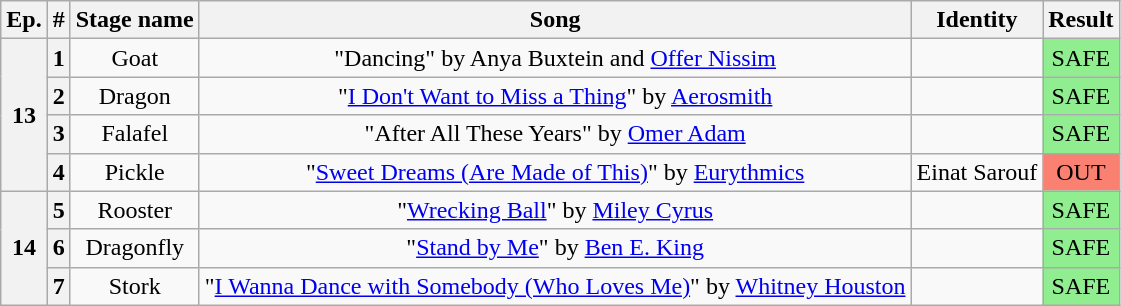<table class="wikitable plainrowheaders" style="text-align: center;">
<tr>
<th>Ep.</th>
<th>#</th>
<th>Stage name</th>
<th>Song</th>
<th>Identity</th>
<th>Result</th>
</tr>
<tr>
<th rowspan="4">13</th>
<th>1</th>
<td>Goat</td>
<td>"Dancing" by Anya Buxtein and <a href='#'>Offer Nissim</a></td>
<td></td>
<td bgcolor="lightgreen">SAFE</td>
</tr>
<tr>
<th>2</th>
<td>Dragon</td>
<td>"<a href='#'>I Don't Want to Miss a Thing</a>" by <a href='#'>Aerosmith</a></td>
<td></td>
<td bgcolor="lightgreen">SAFE</td>
</tr>
<tr>
<th>3</th>
<td>Falafel</td>
<td>"After All These Years" by <a href='#'>Omer Adam</a></td>
<td></td>
<td bgcolor="lightgreen">SAFE</td>
</tr>
<tr>
<th>4</th>
<td>Pickle</td>
<td>"<a href='#'>Sweet Dreams (Are Made of This)</a>" by <a href='#'>Eurythmics</a></td>
<td>Einat Sarouf</td>
<td bgcolor="salmon">OUT</td>
</tr>
<tr>
<th rowspan="3">14</th>
<th>5</th>
<td>Rooster</td>
<td>"<a href='#'>Wrecking Ball</a>" by <a href='#'>Miley Cyrus</a></td>
<td></td>
<td bgcolor="lightgreen">SAFE</td>
</tr>
<tr>
<th>6</th>
<td>Dragonfly</td>
<td>"<a href='#'>Stand by Me</a>" by <a href='#'>Ben E. King</a></td>
<td></td>
<td bgcolor="lightgreen">SAFE</td>
</tr>
<tr>
<th>7</th>
<td>Stork</td>
<td>"<a href='#'>I Wanna Dance with Somebody (Who Loves Me)</a>" by <a href='#'>Whitney Houston</a></td>
<td></td>
<td bgcolor="lightgreen">SAFE</td>
</tr>
</table>
